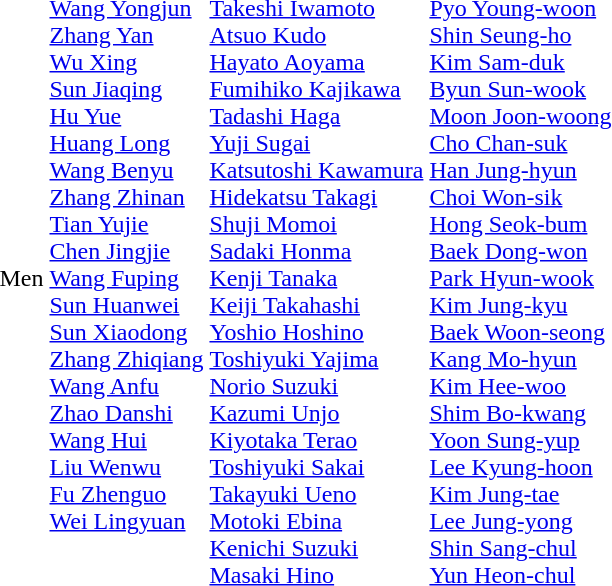<table>
<tr>
<td>Men<br></td>
<td valign=top><br><a href='#'>Wang Yongjun</a><br><a href='#'>Zhang Yan</a><br><a href='#'>Wu Xing</a><br><a href='#'>Sun Jiaqing</a><br><a href='#'>Hu Yue</a><br><a href='#'>Huang Long</a><br><a href='#'>Wang Benyu</a><br><a href='#'>Zhang Zhinan</a><br><a href='#'>Tian Yujie</a><br><a href='#'>Chen Jingjie</a><br><a href='#'>Wang Fuping</a><br><a href='#'>Sun Huanwei</a><br><a href='#'>Sun Xiaodong</a><br><a href='#'>Zhang Zhiqiang</a><br><a href='#'>Wang Anfu</a><br><a href='#'>Zhao Danshi</a><br><a href='#'>Wang Hui</a><br><a href='#'>Liu Wenwu</a><br><a href='#'>Fu Zhenguo</a><br><a href='#'>Wei Lingyuan</a></td>
<td><br><a href='#'>Takeshi Iwamoto</a><br><a href='#'>Atsuo Kudo</a><br><a href='#'>Hayato Aoyama</a><br><a href='#'>Fumihiko Kajikawa</a><br><a href='#'>Tadashi Haga</a><br><a href='#'>Yuji Sugai</a><br><a href='#'>Katsutoshi Kawamura</a><br><a href='#'>Hidekatsu Takagi</a><br><a href='#'>Shuji Momoi</a><br><a href='#'>Sadaki Honma</a><br><a href='#'>Kenji Tanaka</a><br><a href='#'>Keiji Takahashi</a><br><a href='#'>Yoshio Hoshino</a><br><a href='#'>Toshiyuki Yajima</a><br><a href='#'>Norio Suzuki</a><br><a href='#'>Kazumi Unjo</a><br><a href='#'>Kiyotaka Terao</a><br><a href='#'>Toshiyuki Sakai</a><br><a href='#'>Takayuki Ueno</a><br><a href='#'>Motoki Ebina</a><br><a href='#'>Kenichi Suzuki</a><br><a href='#'>Masaki Hino</a></td>
<td><br><a href='#'>Pyo Young-woon</a><br><a href='#'>Shin Seung-ho</a><br><a href='#'>Kim Sam-duk</a><br><a href='#'>Byun Sun-wook</a><br><a href='#'>Moon Joon-woong</a><br><a href='#'>Cho Chan-suk</a><br><a href='#'>Han Jung-hyun</a><br><a href='#'>Choi Won-sik</a><br><a href='#'>Hong Seok-bum</a><br><a href='#'>Baek Dong-won</a><br><a href='#'>Park Hyun-wook</a><br><a href='#'>Kim Jung-kyu</a><br><a href='#'>Baek Woon-seong</a><br><a href='#'>Kang Mo-hyun</a><br><a href='#'>Kim Hee-woo</a><br><a href='#'>Shim Bo-kwang</a><br><a href='#'>Yoon Sung-yup</a><br><a href='#'>Lee Kyung-hoon</a><br><a href='#'>Kim Jung-tae</a><br><a href='#'>Lee Jung-yong</a><br><a href='#'>Shin Sang-chul</a><br><a href='#'>Yun Heon-chul</a></td>
</tr>
</table>
